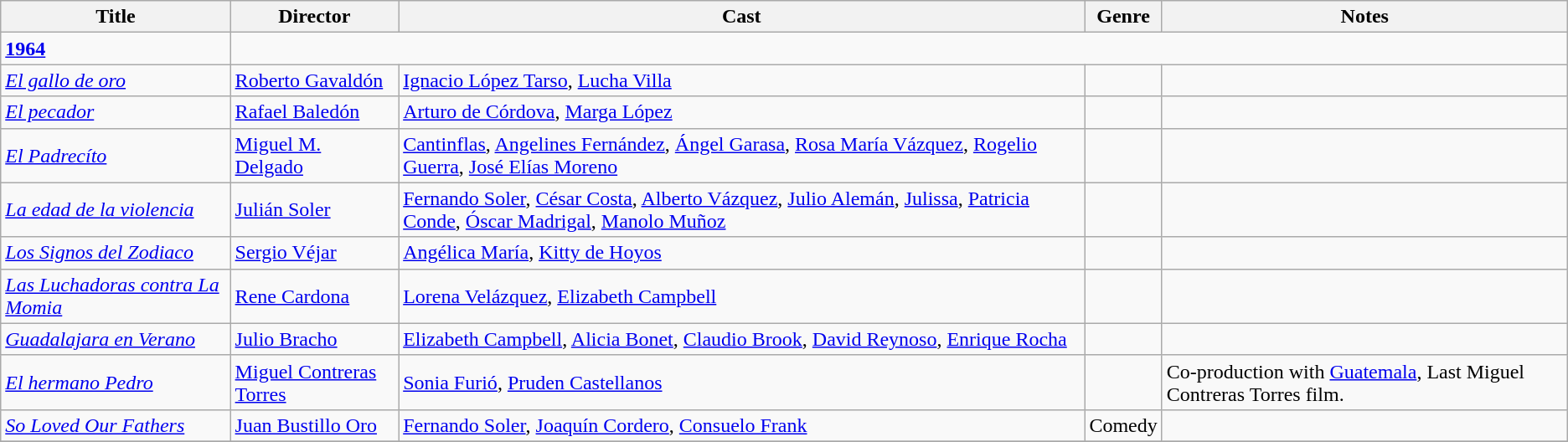<table class="wikitable">
<tr>
<th>Title</th>
<th>Director</th>
<th>Cast</th>
<th>Genre</th>
<th>Notes</th>
</tr>
<tr>
<td><strong><a href='#'>1964</a></strong></td>
</tr>
<tr>
<td><em><a href='#'>El gallo de oro</a></em></td>
<td><a href='#'>Roberto Gavaldón</a></td>
<td><a href='#'>Ignacio López Tarso</a>, <a href='#'>Lucha Villa</a></td>
<td></td>
<td></td>
</tr>
<tr>
<td><em><a href='#'>El pecador</a></em></td>
<td><a href='#'>Rafael Baledón</a></td>
<td><a href='#'>Arturo de Córdova</a>, <a href='#'>Marga López</a></td>
<td></td>
<td></td>
</tr>
<tr>
<td><em><a href='#'>El Padrecíto</a></em></td>
<td><a href='#'>Miguel M. Delgado</a></td>
<td><a href='#'>Cantinflas</a>, <a href='#'>Angelines Fernández</a>, <a href='#'>Ángel Garasa</a>, <a href='#'>Rosa María Vázquez</a>, <a href='#'>Rogelio Guerra</a>, <a href='#'>José Elías Moreno</a></td>
<td></td>
<td></td>
</tr>
<tr>
<td><em><a href='#'>La edad de la violencia</a></em></td>
<td><a href='#'>Julián Soler</a></td>
<td><a href='#'>Fernando Soler</a>, <a href='#'>César Costa</a>, <a href='#'>Alberto Vázquez</a>, <a href='#'>Julio Alemán</a>, <a href='#'>Julissa</a>, <a href='#'>Patricia Conde</a>, <a href='#'>Óscar Madrigal</a>, <a href='#'>Manolo Muñoz</a></td>
<td></td>
<td></td>
</tr>
<tr>
<td><em><a href='#'>Los Signos del Zodiaco</a></em></td>
<td><a href='#'>Sergio Véjar</a></td>
<td><a href='#'>Angélica María</a>, <a href='#'>Kitty de Hoyos</a></td>
<td></td>
<td></td>
</tr>
<tr>
<td><em><a href='#'>Las Luchadoras contra La Momia</a></em></td>
<td><a href='#'>Rene Cardona</a></td>
<td><a href='#'>Lorena Velázquez</a>, <a href='#'>Elizabeth Campbell</a></td>
<td></td>
<td></td>
</tr>
<tr>
<td><em><a href='#'>Guadalajara en Verano</a></em></td>
<td><a href='#'>Julio Bracho</a></td>
<td><a href='#'>Elizabeth Campbell</a>, <a href='#'>Alicia Bonet</a>, <a href='#'>Claudio Brook</a>, <a href='#'>David Reynoso</a>, <a href='#'>Enrique Rocha</a></td>
<td></td>
<td></td>
</tr>
<tr>
<td><em><a href='#'>El hermano Pedro</a></em></td>
<td><a href='#'>Miguel Contreras Torres</a></td>
<td><a href='#'>Sonia Furió</a>, <a href='#'>Pruden Castellanos</a></td>
<td></td>
<td>Co-production with <a href='#'>Guatemala</a>, Last Miguel Contreras Torres film.</td>
</tr>
<tr>
<td><em><a href='#'>So Loved Our Fathers</a></em></td>
<td><a href='#'>Juan Bustillo Oro</a></td>
<td><a href='#'>Fernando Soler</a>, <a href='#'>Joaquín Cordero</a>, <a href='#'>Consuelo Frank</a></td>
<td>Comedy</td>
<td></td>
</tr>
<tr>
</tr>
</table>
